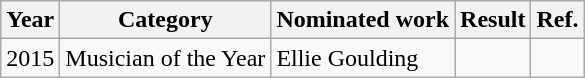<table class="wikitable">
<tr>
<th>Year</th>
<th>Category</th>
<th>Nominated work</th>
<th>Result</th>
<th>Ref.</th>
</tr>
<tr>
<td>2015</td>
<td>Musician of the Year</td>
<td>Ellie Goulding</td>
<td></td>
<td></td>
</tr>
</table>
